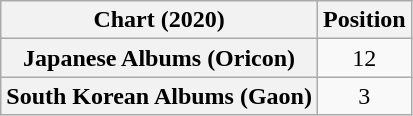<table class="wikitable plainrowheaders" style="text-align:center">
<tr>
<th scope="col">Chart (2020)</th>
<th scope="col">Position</th>
</tr>
<tr>
<th scope="row">Japanese Albums (Oricon)</th>
<td>12</td>
</tr>
<tr>
<th scope="row">South Korean Albums (Gaon)</th>
<td>3</td>
</tr>
</table>
